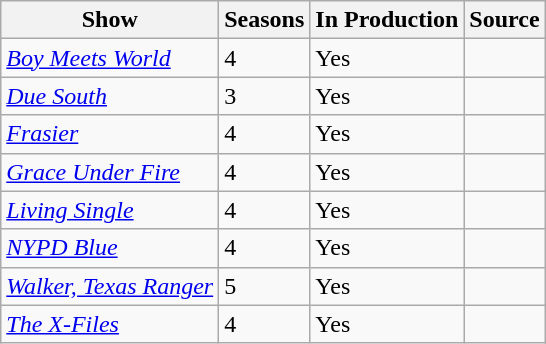<table class="wikitable">
<tr>
<th>Show</th>
<th>Seasons</th>
<th>In Production</th>
<th>Source</th>
</tr>
<tr>
<td><em><a href='#'>Boy Meets World</a></em></td>
<td>4</td>
<td rowspan="1">Yes</td>
<td></td>
</tr>
<tr>
<td><em><a href='#'>Due South</a></em></td>
<td>3</td>
<td rowspan="1">Yes</td>
<td></td>
</tr>
<tr>
<td><em><a href='#'>Frasier</a></em></td>
<td>4</td>
<td rowspan="1" 1>Yes</td>
<td></td>
</tr>
<tr>
<td><em><a href='#'>Grace Under Fire</a></em></td>
<td>4</td>
<td rowspan="1" 1>Yes</td>
<td></td>
</tr>
<tr>
<td><em><a href='#'>Living Single</a></em></td>
<td>4</td>
<td rowspan="1" 1>Yes</td>
<td></td>
</tr>
<tr>
<td><em><a href='#'>NYPD Blue</a></em></td>
<td>4</td>
<td rowspan="1" 1>Yes</td>
<td></td>
</tr>
<tr>
<td><em><a href='#'>Walker, Texas Ranger</a></em></td>
<td>5</td>
<td rowspan="1" 1>Yes</td>
<td></td>
</tr>
<tr>
<td><em><a href='#'>The X-Files</a></em></td>
<td>4</td>
<td rowspan="1" 1>Yes</td>
<td></td>
</tr>
</table>
